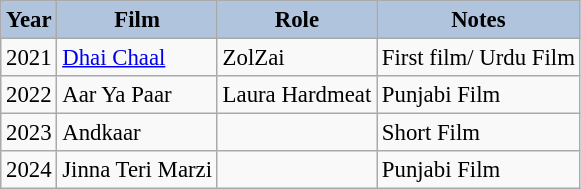<table class="wikitable" style="font-size: 95%;">
<tr>
<th style="background:#B0C4DE;">Year</th>
<th style="background:#B0C4DE;">Film</th>
<th style="background:#B0C4DE;">Role</th>
<th style="background:#B0C4DE;">Notes</th>
</tr>
<tr>
<td>2021</td>
<td><a href='#'>Dhai Chaal</a></td>
<td>ZolZai </td>
<td>First film/ Urdu Film</td>
</tr>
<tr>
<td>2022</td>
<td>Aar Ya Paar</td>
<td>Laura Hardmeat</td>
<td>Punjabi Film</td>
</tr>
<tr>
<td>2023</td>
<td>Andkaar</td>
<td></td>
<td>Short Film</td>
</tr>
<tr>
<td>2024</td>
<td>Jinna Teri Marzi</td>
<td></td>
<td>Punjabi Film</td>
</tr>
</table>
